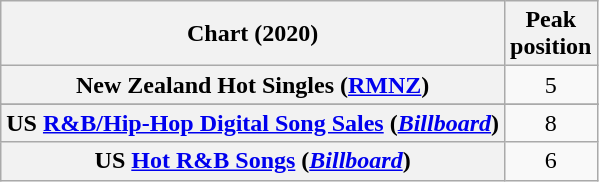<table class="wikitable sortable plainrowheaders" style="text-align:center">
<tr>
<th scope="col">Chart (2020)</th>
<th scope="col">Peak<br>position</th>
</tr>
<tr>
<th scope="row">New Zealand Hot Singles (<a href='#'>RMNZ</a>)</th>
<td>5</td>
</tr>
<tr>
</tr>
<tr>
</tr>
<tr>
<th scope="row">US <a href='#'>R&B/Hip-Hop Digital Song Sales</a> (<em><a href='#'>Billboard</a></em>)</th>
<td>8</td>
</tr>
<tr>
<th scope="row">US <a href='#'>Hot R&B Songs</a> (<em><a href='#'>Billboard</a></em>)</th>
<td>6</td>
</tr>
</table>
